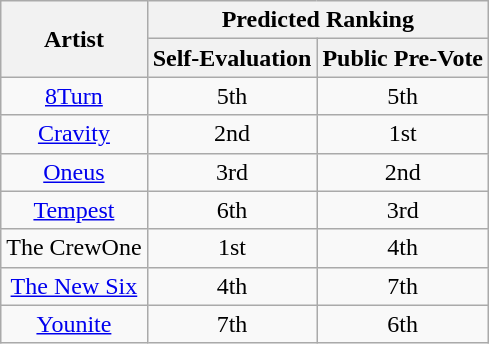<table class="wikitable sortable" style="text-align:center">
<tr>
<th rowspan="2">Artist</th>
<th colspan="2">Predicted Ranking</th>
</tr>
<tr>
<th>Self-Evaluation</th>
<th>Public Pre-Vote</th>
</tr>
<tr>
<td><a href='#'>8Turn</a></td>
<td>5th</td>
<td>5th</td>
</tr>
<tr>
<td><a href='#'>Cravity</a></td>
<td>2nd</td>
<td>1st</td>
</tr>
<tr>
<td><a href='#'>Oneus</a></td>
<td>3rd</td>
<td>2nd</td>
</tr>
<tr>
<td><a href='#'>Tempest</a></td>
<td>6th</td>
<td>3rd</td>
</tr>
<tr>
<td>The CrewOne</td>
<td>1st</td>
<td>4th</td>
</tr>
<tr>
<td><a href='#'>The New Six</a></td>
<td>4th</td>
<td>7th</td>
</tr>
<tr>
<td><a href='#'>Younite</a></td>
<td>7th</td>
<td>6th</td>
</tr>
</table>
